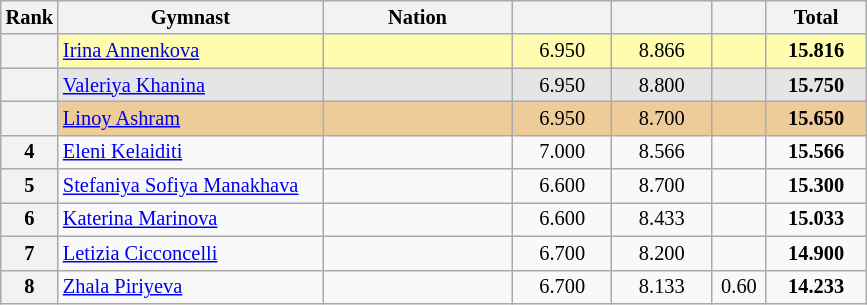<table class="wikitable sortable" style="text-align:center; font-size:85%">
<tr>
<th scope="col" style="width:20px;">Rank</th>
<th ! scope="col" style="width:170px;">Gymnast</th>
<th ! scope="col" style="width:120px;">Nation</th>
<th ! scope="col" style="width:60px;"></th>
<th ! scope="col" style="width:60px;"></th>
<th ! scope="col" style="width:30px;"></th>
<th ! scope="col" style="width:60px;">Total</th>
</tr>
<tr bgcolor=fffcaf>
<th scope=row></th>
<td align=left><a href='#'>Irina Annenkova</a></td>
<td style="text-align:left;"></td>
<td>6.950</td>
<td>8.866</td>
<td></td>
<td><strong>15.816</strong></td>
</tr>
<tr bgcolor=e5e5e5>
<th scope=row></th>
<td align=left><a href='#'>Valeriya Khanina</a></td>
<td style="text-align:left;"></td>
<td>6.950</td>
<td>8.800</td>
<td></td>
<td><strong>15.750</strong></td>
</tr>
<tr bgcolor=eecc99>
<th scope=row></th>
<td align=left><a href='#'>Linoy Ashram</a></td>
<td style="text-align:left;"></td>
<td>6.950</td>
<td>8.700</td>
<td></td>
<td><strong>15.650</strong></td>
</tr>
<tr>
<th scope=row>4</th>
<td align=left><a href='#'>Eleni Kelaiditi</a></td>
<td style="text-align:left;"></td>
<td>7.000</td>
<td>8.566</td>
<td></td>
<td><strong>15.566</strong></td>
</tr>
<tr>
<th scope=row>5</th>
<td align=left><a href='#'>Stefaniya Sofiya Manakhava</a></td>
<td style="text-align:left;"></td>
<td>6.600</td>
<td>8.700</td>
<td></td>
<td><strong>15.300</strong></td>
</tr>
<tr>
<th scope=row>6</th>
<td align=left><a href='#'>Katerina Marinova</a></td>
<td style="text-align:left;"></td>
<td>6.600</td>
<td>8.433</td>
<td></td>
<td><strong>15.033</strong></td>
</tr>
<tr>
<th scope=row>7</th>
<td align=left><a href='#'>Letizia Cicconcelli</a></td>
<td style="text-align:left;"></td>
<td>6.700</td>
<td>8.200</td>
<td></td>
<td><strong>14.900</strong></td>
</tr>
<tr>
<th scope=row>8</th>
<td align=left><a href='#'>Zhala Piriyeva</a></td>
<td style="text-align:left;"></td>
<td>6.700</td>
<td>8.133</td>
<td>0.60</td>
<td><strong>14.233</strong></td>
</tr>
</table>
